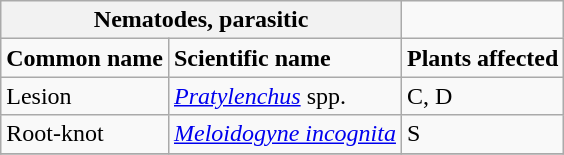<table class="wikitable" style="clear">
<tr>
<th colspan=2><strong>Nematodes, parasitic</strong><br></th>
</tr>
<tr>
<td><strong>Common name</strong></td>
<td><strong>Scientific name</strong></td>
<td><strong>Plants affected</strong></td>
</tr>
<tr>
<td>Lesion</td>
<td><em><a href='#'>Pratylenchus</a></em> spp.</td>
<td>C, D</td>
</tr>
<tr>
<td>Root-knot</td>
<td><em><a href='#'>Meloidogyne incognita</a></em></td>
<td>S</td>
</tr>
<tr>
</tr>
</table>
